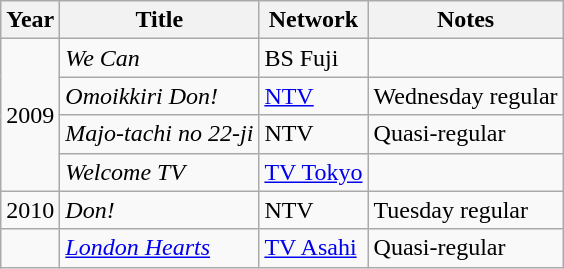<table class="wikitable">
<tr>
<th>Year</th>
<th>Title</th>
<th>Network</th>
<th>Notes</th>
</tr>
<tr>
<td rowspan="4">2009</td>
<td><em>We Can</em></td>
<td>BS Fuji</td>
<td></td>
</tr>
<tr>
<td><em>Omoikkiri Don!</em></td>
<td><a href='#'>NTV</a></td>
<td>Wednesday regular</td>
</tr>
<tr>
<td><em>Majo-tachi no 22-ji</em></td>
<td>NTV</td>
<td>Quasi-regular</td>
</tr>
<tr>
<td><em>Welcome TV</em></td>
<td><a href='#'>TV Tokyo</a></td>
<td></td>
</tr>
<tr>
<td>2010</td>
<td><em>Don!</em></td>
<td>NTV</td>
<td>Tuesday regular</td>
</tr>
<tr>
<td></td>
<td><em><a href='#'>London Hearts</a></em></td>
<td><a href='#'>TV Asahi</a></td>
<td>Quasi-regular</td>
</tr>
</table>
